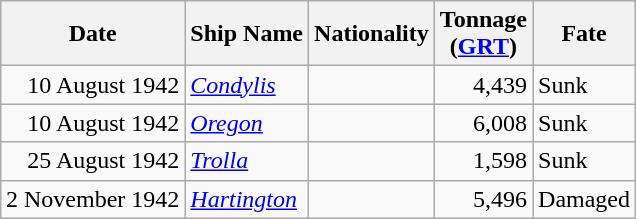<table class="wikitable sortable" style="margin: 1em auto 1em auto;">
<tr>
<th>Date</th>
<th>Ship Name</th>
<th>Nationality</th>
<th>Tonnage<br>(<a href='#'>GRT</a>)</th>
<th>Fate</th>
</tr>
<tr>
<td align="right">10 August 1942</td>
<td align="left"><em><a href='#'>Condylis</a></em></td>
<td align="left"></td>
<td align="right">4,439</td>
<td align="left">Sunk</td>
</tr>
<tr>
<td align="right">10 August 1942</td>
<td align="left"><em><a href='#'>Oregon</a></em></td>
<td align="left"></td>
<td align="right">6,008</td>
<td align="left">Sunk</td>
</tr>
<tr>
<td align="right">25 August 1942</td>
<td align="left"><em><a href='#'>Trolla</a></em></td>
<td align="left"></td>
<td align="right">1,598</td>
<td align="left">Sunk</td>
</tr>
<tr>
<td align="right">2 November 1942</td>
<td align="left"><em><a href='#'>Hartington</a></em></td>
<td align="left"></td>
<td align="right">5,496</td>
<td align="left">Damaged</td>
</tr>
</table>
